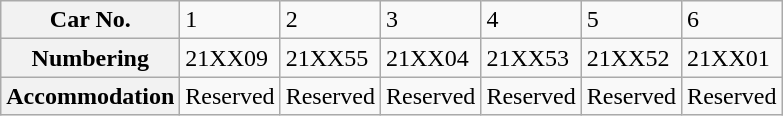<table class="wikitable">
<tr>
<th>Car No.</th>
<td>1</td>
<td>2</td>
<td>3</td>
<td>4</td>
<td>5</td>
<td>6</td>
</tr>
<tr>
<th>Numbering</th>
<td>21XX09</td>
<td>21XX55</td>
<td>21XX04</td>
<td>21XX53</td>
<td>21XX52</td>
<td>21XX01</td>
</tr>
<tr>
<th>Accommodation</th>
<td>Reserved</td>
<td>Reserved</td>
<td>Reserved</td>
<td>Reserved</td>
<td>Reserved</td>
<td>Reserved</td>
</tr>
</table>
